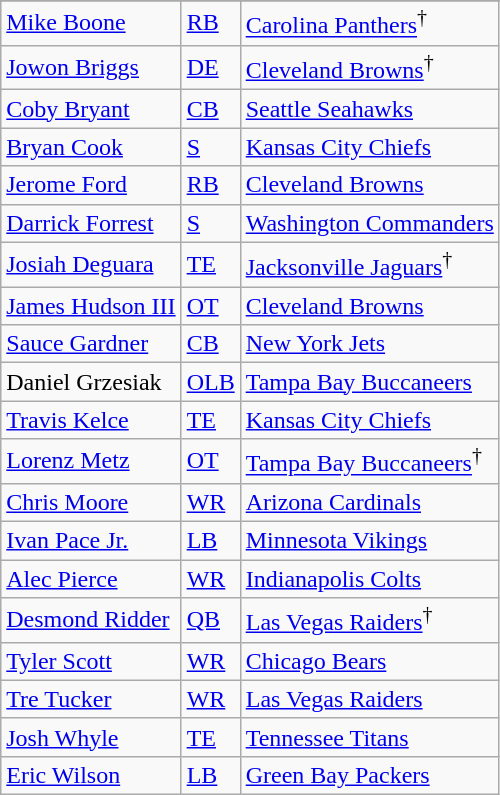<table class="wikitable sortable">
<tr>
</tr>
<tr>
<td><a href='#'>Mike Boone</a></td>
<td><a href='#'>RB</a></td>
<td><a href='#'>Carolina Panthers</a><sup>†</sup></td>
</tr>
<tr>
<td><a href='#'>Jowon Briggs</a></td>
<td><a href='#'>DE</a></td>
<td><a href='#'>Cleveland Browns</a><sup>†</sup></td>
</tr>
<tr>
<td><a href='#'>Coby Bryant</a></td>
<td><a href='#'>CB</a></td>
<td><a href='#'>Seattle Seahawks</a></td>
</tr>
<tr>
<td><a href='#'>Bryan Cook</a></td>
<td><a href='#'>S</a></td>
<td><a href='#'>Kansas City Chiefs</a></td>
</tr>
<tr>
<td><a href='#'>Jerome Ford</a></td>
<td><a href='#'>RB</a></td>
<td><a href='#'>Cleveland Browns</a></td>
</tr>
<tr>
<td><a href='#'>Darrick Forrest</a></td>
<td><a href='#'>S</a></td>
<td><a href='#'>Washington Commanders</a></td>
</tr>
<tr>
<td><a href='#'>Josiah Deguara</a></td>
<td><a href='#'>TE</a></td>
<td><a href='#'>Jacksonville Jaguars</a><sup>†</sup></td>
</tr>
<tr>
<td><a href='#'>James Hudson III</a></td>
<td><a href='#'>OT</a></td>
<td><a href='#'>Cleveland Browns</a></td>
</tr>
<tr>
<td><a href='#'>Sauce Gardner</a></td>
<td><a href='#'>CB</a></td>
<td><a href='#'>New York Jets</a></td>
</tr>
<tr>
<td>Daniel Grzesiak</td>
<td><a href='#'>OLB</a></td>
<td><a href='#'>Tampa Bay Buccaneers</a></td>
</tr>
<tr>
<td><a href='#'>Travis Kelce</a></td>
<td><a href='#'>TE</a></td>
<td><a href='#'>Kansas City Chiefs</a></td>
</tr>
<tr>
<td><a href='#'>Lorenz Metz</a></td>
<td><a href='#'>OT</a></td>
<td><a href='#'>Tampa Bay Buccaneers</a><sup>†</sup></td>
</tr>
<tr>
<td><a href='#'>Chris Moore</a></td>
<td><a href='#'>WR</a></td>
<td><a href='#'>Arizona Cardinals</a></td>
</tr>
<tr>
<td><a href='#'>Ivan Pace Jr.</a></td>
<td><a href='#'>LB</a></td>
<td><a href='#'>Minnesota Vikings</a></td>
</tr>
<tr>
<td><a href='#'>Alec Pierce</a></td>
<td><a href='#'>WR</a></td>
<td><a href='#'>Indianapolis Colts</a></td>
</tr>
<tr>
<td><a href='#'>Desmond Ridder</a></td>
<td><a href='#'>QB</a></td>
<td><a href='#'>Las Vegas Raiders</a><sup>†</sup></td>
</tr>
<tr>
<td><a href='#'>Tyler Scott</a></td>
<td><a href='#'>WR</a></td>
<td><a href='#'>Chicago Bears</a></td>
</tr>
<tr>
<td><a href='#'>Tre Tucker</a></td>
<td><a href='#'>WR</a></td>
<td><a href='#'>Las Vegas Raiders</a></td>
</tr>
<tr>
<td><a href='#'>Josh Whyle</a></td>
<td><a href='#'>TE</a></td>
<td><a href='#'>Tennessee Titans</a></td>
</tr>
<tr>
<td><a href='#'>Eric Wilson</a></td>
<td><a href='#'>LB</a></td>
<td><a href='#'>Green Bay Packers</a></td>
</tr>
</table>
